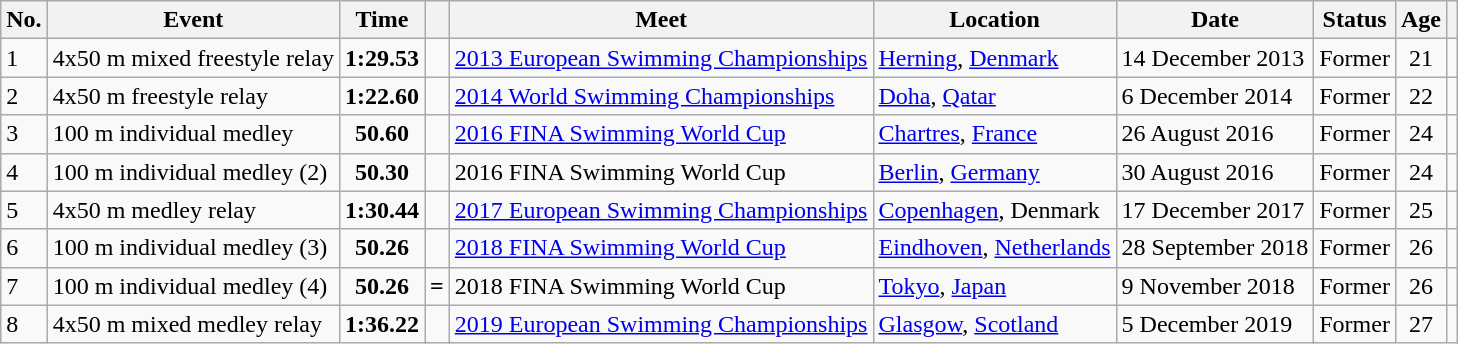<table class="wikitable sortable">
<tr>
<th>No.</th>
<th>Event</th>
<th>Time</th>
<th></th>
<th>Meet</th>
<th>Location</th>
<th>Date</th>
<th>Status</th>
<th>Age</th>
<th></th>
</tr>
<tr>
<td>1</td>
<td>4x50 m mixed freestyle relay</td>
<td style="text-align:center;"><strong>1:29.53</strong></td>
<td></td>
<td><a href='#'>2013 European Swimming Championships</a></td>
<td><a href='#'>Herning</a>, <a href='#'>Denmark</a></td>
<td>14 December 2013</td>
<td style="text-align:center;">Former</td>
<td style="text-align:center;">21</td>
<td style="text-align:center;"></td>
</tr>
<tr>
<td>2</td>
<td>4x50 m freestyle relay</td>
<td style="text-align:center;"><strong>1:22.60</strong></td>
<td></td>
<td><a href='#'>2014 World Swimming Championships</a></td>
<td><a href='#'>Doha</a>, <a href='#'>Qatar</a></td>
<td>6 December 2014</td>
<td style="text-align:center;">Former</td>
<td style="text-align:center;">22</td>
<td style="text-align:center;"></td>
</tr>
<tr>
<td>3</td>
<td>100 m individual medley</td>
<td style="text-align:center;"><strong>50.60</strong></td>
<td></td>
<td><a href='#'>2016 FINA Swimming World Cup</a></td>
<td><a href='#'>Chartres</a>, <a href='#'>France</a></td>
<td>26 August 2016</td>
<td style="text-align:center;">Former</td>
<td style="text-align:center;">24</td>
<td style="text-align:center;"></td>
</tr>
<tr>
<td>4</td>
<td>100 m individual medley (2)</td>
<td style="text-align:center;"><strong>50.30</strong></td>
<td></td>
<td>2016 FINA Swimming World Cup</td>
<td><a href='#'>Berlin</a>, <a href='#'>Germany</a></td>
<td>30 August 2016</td>
<td style="text-align:center;">Former</td>
<td style="text-align:center;">24</td>
<td style="text-align:center;"></td>
</tr>
<tr>
<td>5</td>
<td>4x50 m medley relay</td>
<td style="text-align:center;"><strong>1:30.44</strong></td>
<td></td>
<td><a href='#'>2017 European Swimming Championships</a></td>
<td><a href='#'>Copenhagen</a>, Denmark</td>
<td>17 December 2017</td>
<td style="text-align:center;">Former</td>
<td style="text-align:center;">25</td>
<td style="text-align:center;"></td>
</tr>
<tr>
<td>6</td>
<td>100 m individual medley (3)</td>
<td style="text-align:center;"><strong>50.26</strong></td>
<td></td>
<td><a href='#'>2018 FINA Swimming World Cup</a></td>
<td><a href='#'>Eindhoven</a>, <a href='#'>Netherlands</a></td>
<td>28 September 2018</td>
<td style="text-align:center;">Former</td>
<td style="text-align:center;">26</td>
<td style="text-align:center;"></td>
</tr>
<tr>
<td>7</td>
<td>100 m individual medley (4)</td>
<td style="text-align:center;"><strong>50.26</strong></td>
<td><strong>=</strong></td>
<td>2018 FINA Swimming World Cup</td>
<td><a href='#'>Tokyo</a>, <a href='#'>Japan</a></td>
<td>9 November 2018</td>
<td style="text-align:center;">Former</td>
<td style="text-align:center;">26</td>
<td style="text-align:center;"></td>
</tr>
<tr>
<td>8</td>
<td>4x50 m mixed medley relay</td>
<td style="text-align:center;"><strong>1:36.22</strong></td>
<td></td>
<td><a href='#'>2019 European Swimming Championships</a></td>
<td><a href='#'>Glasgow</a>, <a href='#'>Scotland</a></td>
<td>5 December 2019</td>
<td style="text-align:center;">Former</td>
<td style="text-align:center;">27</td>
<td style="text-align:center;"></td>
</tr>
</table>
